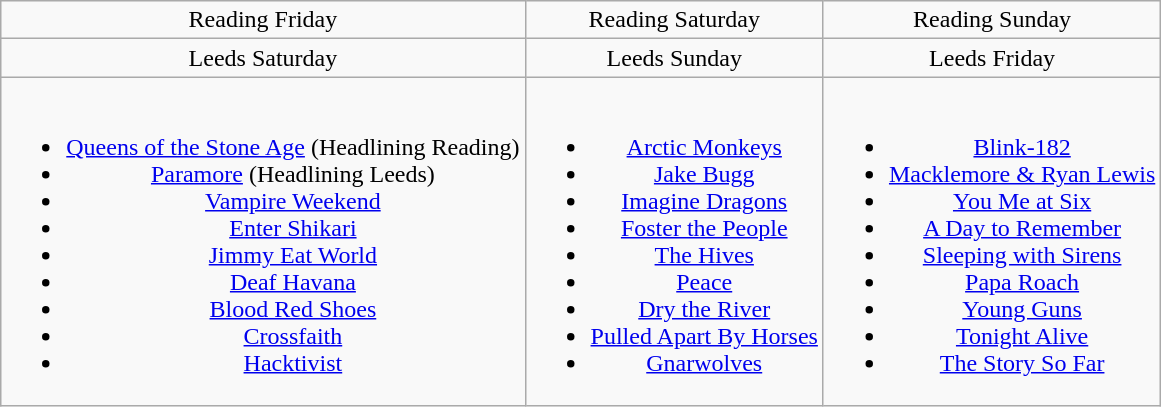<table class="wikitable" style="text-align:center;">
<tr>
<td>Reading Friday</td>
<td>Reading Saturday</td>
<td>Reading Sunday</td>
</tr>
<tr>
<td>Leeds Saturday</td>
<td>Leeds Sunday</td>
<td>Leeds Friday</td>
</tr>
<tr>
<td><br><ul><li><a href='#'>Queens of the Stone Age</a> (Headlining Reading)</li><li><a href='#'>Paramore</a> (Headlining Leeds)</li><li><a href='#'>Vampire Weekend</a></li><li><a href='#'>Enter Shikari</a></li><li><a href='#'>Jimmy Eat World</a></li><li><a href='#'>Deaf Havana</a></li><li><a href='#'>Blood Red Shoes</a></li><li><a href='#'>Crossfaith</a></li><li><a href='#'>Hacktivist</a></li></ul></td>
<td><br><ul><li><a href='#'>Arctic Monkeys</a></li><li><a href='#'>Jake Bugg</a></li><li><a href='#'>Imagine Dragons</a></li><li><a href='#'>Foster the People</a></li><li><a href='#'>The Hives</a></li><li><a href='#'>Peace</a></li><li><a href='#'>Dry the River</a></li><li><a href='#'>Pulled Apart By Horses</a></li><li><a href='#'>Gnarwolves</a></li></ul></td>
<td><br><ul><li><a href='#'>Blink-182</a></li><li><a href='#'>Macklemore & Ryan Lewis</a></li><li><a href='#'>You Me at Six</a></li><li><a href='#'>A Day to Remember</a></li><li><a href='#'>Sleeping with Sirens</a></li><li><a href='#'>Papa Roach</a></li><li><a href='#'>Young Guns</a></li><li><a href='#'>Tonight Alive</a></li><li><a href='#'>The Story So Far</a></li></ul></td>
</tr>
</table>
